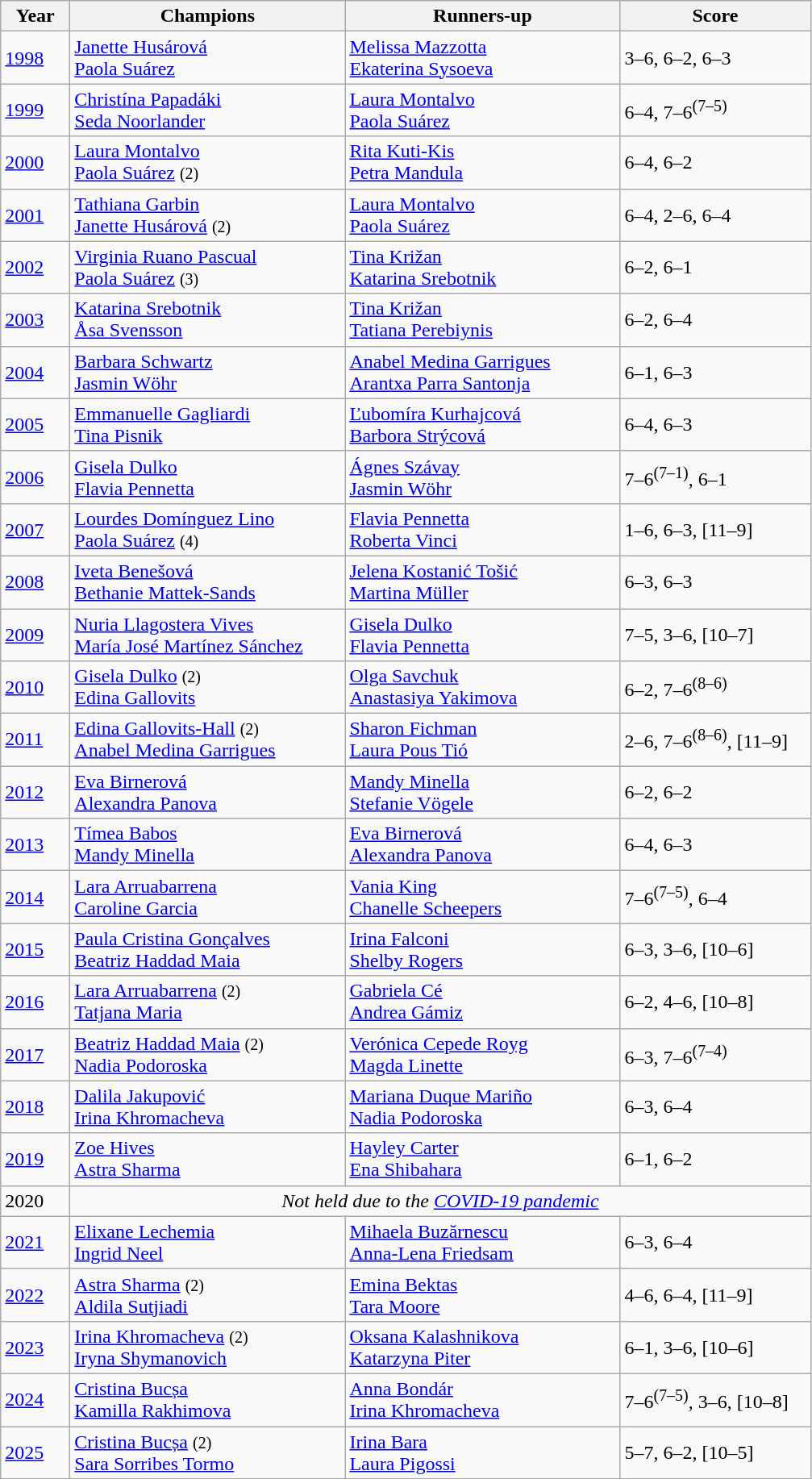<table class="wikitable">
<tr>
<th width="50">Year</th>
<th width="220">Champions</th>
<th width="220">Runners-up</th>
<th width="150">Score</th>
</tr>
<tr>
<td><a href='#'>1998</a></td>
<td> <a href='#'>Janette Husárová</a> <br>  <a href='#'>Paola Suárez</a></td>
<td> <a href='#'>Melissa Mazzotta</a> <br>  <a href='#'>Ekaterina Sysoeva</a></td>
<td>3–6, 6–2, 6–3</td>
</tr>
<tr>
<td><a href='#'>1999</a></td>
<td> <a href='#'>Christína Papadáki</a> <br>  <a href='#'>Seda Noorlander</a></td>
<td> <a href='#'>Laura Montalvo</a><br>  <a href='#'>Paola Suárez</a></td>
<td>6–4, 7–6<sup>(7–5)</sup></td>
</tr>
<tr>
<td><a href='#'>2000</a></td>
<td> <a href='#'>Laura Montalvo</a> <br>  <a href='#'>Paola Suárez</a> <small> (2) </small></td>
<td> <a href='#'>Rita Kuti-Kis</a> <br>  <a href='#'>Petra Mandula</a></td>
<td>6–4, 6–2</td>
</tr>
<tr>
<td><a href='#'>2001</a></td>
<td> <a href='#'>Tathiana Garbin</a> <br>  <a href='#'>Janette Husárová</a> <small> (2) </small></td>
<td> <a href='#'>Laura Montalvo</a> <br>  <a href='#'>Paola Suárez</a></td>
<td>6–4, 2–6, 6–4</td>
</tr>
<tr>
<td><a href='#'>2002</a></td>
<td> <a href='#'>Virginia Ruano Pascual</a> <br>  <a href='#'>Paola Suárez</a> <small> (3) </small></td>
<td> <a href='#'>Tina Križan</a> <br>  <a href='#'>Katarina Srebotnik</a></td>
<td>6–2, 6–1</td>
</tr>
<tr>
<td><a href='#'>2003</a></td>
<td> <a href='#'>Katarina Srebotnik</a> <br>  <a href='#'>Åsa Svensson</a></td>
<td> <a href='#'>Tina Križan</a> <br>  <a href='#'>Tatiana Perebiynis</a></td>
<td>6–2, 6–4</td>
</tr>
<tr>
<td><a href='#'>2004</a></td>
<td> <a href='#'>Barbara Schwartz</a> <br>  <a href='#'>Jasmin Wöhr</a></td>
<td> <a href='#'>Anabel Medina Garrigues</a> <br>  <a href='#'>Arantxa Parra Santonja</a></td>
<td>6–1, 6–3</td>
</tr>
<tr>
<td><a href='#'>2005</a></td>
<td> <a href='#'>Emmanuelle Gagliardi</a> <br>  <a href='#'>Tina Pisnik</a></td>
<td> <a href='#'>Ľubomíra Kurhajcová</a> <br>  <a href='#'>Barbora Strýcová</a></td>
<td>6–4, 6–3</td>
</tr>
<tr>
<td><a href='#'>2006</a></td>
<td> <a href='#'>Gisela Dulko</a> <br>  <a href='#'>Flavia Pennetta</a></td>
<td> <a href='#'>Ágnes Szávay</a> <br>  <a href='#'>Jasmin Wöhr</a></td>
<td>7–6<sup>(7–1)</sup>, 6–1</td>
</tr>
<tr>
<td><a href='#'>2007</a></td>
<td> <a href='#'>Lourdes Domínguez Lino</a> <br>  <a href='#'>Paola Suárez</a> <small> (4) </small></td>
<td> <a href='#'>Flavia Pennetta</a> <br>  <a href='#'>Roberta Vinci</a></td>
<td>1–6, 6–3, [11–9]</td>
</tr>
<tr>
<td><a href='#'>2008</a></td>
<td> <a href='#'>Iveta Benešová</a> <br>  <a href='#'>Bethanie Mattek-Sands</a></td>
<td> <a href='#'>Jelena Kostanić Tošić</a> <br>  <a href='#'>Martina Müller</a></td>
<td>6–3, 6–3</td>
</tr>
<tr>
<td><a href='#'>2009</a></td>
<td> <a href='#'>Nuria Llagostera Vives</a> <br>  <a href='#'>María José Martínez Sánchez</a></td>
<td> <a href='#'>Gisela Dulko</a> <br>  <a href='#'>Flavia Pennetta</a></td>
<td>7–5, 3–6, [10–7]</td>
</tr>
<tr>
<td><a href='#'>2010</a></td>
<td> <a href='#'>Gisela Dulko</a> <small> (2) </small>  <br>  <a href='#'>Edina Gallovits</a></td>
<td> <a href='#'>Olga Savchuk</a> <br>  <a href='#'>Anastasiya Yakimova</a></td>
<td>6–2, 7–6<sup>(8–6)</sup></td>
</tr>
<tr>
<td><a href='#'>2011</a></td>
<td> <a href='#'>Edina Gallovits-Hall</a> <small> (2) </small> <br>  <a href='#'>Anabel Medina Garrigues</a></td>
<td> <a href='#'>Sharon Fichman</a> <br>  <a href='#'>Laura Pous Tió</a></td>
<td>2–6, 7–6<sup>(8–6)</sup>, [11–9]</td>
</tr>
<tr>
<td><a href='#'>2012</a></td>
<td> <a href='#'>Eva Birnerová</a> <br>  <a href='#'>Alexandra Panova</a></td>
<td> <a href='#'>Mandy Minella</a> <br>  <a href='#'>Stefanie Vögele</a></td>
<td>6–2, 6–2</td>
</tr>
<tr>
<td><a href='#'>2013</a></td>
<td> <a href='#'>Tímea Babos</a> <br>  <a href='#'>Mandy Minella</a></td>
<td> <a href='#'>Eva Birnerová</a> <br>  <a href='#'>Alexandra Panova</a></td>
<td>6–4, 6–3</td>
</tr>
<tr>
<td><a href='#'>2014</a></td>
<td> <a href='#'>Lara Arruabarrena</a> <br>  <a href='#'>Caroline Garcia</a></td>
<td> <a href='#'>Vania King</a> <br>  <a href='#'>Chanelle Scheepers</a></td>
<td>7–6<sup>(7–5)</sup>, 6–4</td>
</tr>
<tr>
<td><a href='#'>2015</a></td>
<td> <a href='#'>Paula Cristina Gonçalves</a> <br>  <a href='#'>Beatriz Haddad Maia</a></td>
<td> <a href='#'>Irina Falconi</a> <br>  <a href='#'>Shelby Rogers</a></td>
<td>6–3, 3–6, [10–6]</td>
</tr>
<tr>
<td><a href='#'>2016</a></td>
<td> <a href='#'>Lara Arruabarrena</a> <small> (2) </small><br>  <a href='#'>Tatjana Maria</a></td>
<td> <a href='#'>Gabriela Cé</a> <br>  <a href='#'>Andrea Gámiz</a></td>
<td>6–2, 4–6, [10–8]</td>
</tr>
<tr>
<td><a href='#'>2017</a></td>
<td> <a href='#'>Beatriz Haddad Maia</a> <small> (2) </small><br>  <a href='#'>Nadia Podoroska</a></td>
<td> <a href='#'>Verónica Cepede Royg</a> <br>  <a href='#'>Magda Linette</a></td>
<td>6–3, 7–6<sup>(7–4)</sup></td>
</tr>
<tr>
<td><a href='#'>2018</a></td>
<td> <a href='#'>Dalila Jakupović</a> <br>  <a href='#'>Irina Khromacheva</a></td>
<td> <a href='#'>Mariana Duque Mariño</a> <br>  <a href='#'>Nadia Podoroska</a></td>
<td>6–3, 6–4</td>
</tr>
<tr>
<td><a href='#'>2019</a></td>
<td> <a href='#'>Zoe Hives</a> <br>  <a href='#'>Astra Sharma</a></td>
<td> <a href='#'>Hayley Carter</a> <br>  <a href='#'>Ena Shibahara</a></td>
<td>6–1, 6–2</td>
</tr>
<tr>
<td>2020</td>
<td colspan="3" align="center"><em>Not held due to the <a href='#'>COVID-19 pandemic</a></em></td>
</tr>
<tr>
<td><a href='#'>2021</a></td>
<td> <a href='#'>Elixane Lechemia</a> <br>  <a href='#'>Ingrid Neel</a></td>
<td> <a href='#'>Mihaela Buzărnescu</a> <br>  <a href='#'>Anna-Lena Friedsam</a></td>
<td>6–3, 6–4</td>
</tr>
<tr>
<td><a href='#'>2022</a></td>
<td> <a href='#'>Astra Sharma</a> <small> (2) </small><br>  <a href='#'>Aldila Sutjiadi</a></td>
<td> <a href='#'>Emina Bektas</a> <br>  <a href='#'>Tara Moore</a></td>
<td>4–6, 6–4, [11–9]</td>
</tr>
<tr>
<td><a href='#'>2023</a></td>
<td> <a href='#'>Irina Khromacheva</a> <small>(2)</small> <br>  <a href='#'>Iryna Shymanovich</a></td>
<td> <a href='#'>Oksana Kalashnikova</a> <br>  <a href='#'>Katarzyna Piter</a></td>
<td>6–1, 3–6, [10–6]</td>
</tr>
<tr>
<td><a href='#'>2024</a></td>
<td> <a href='#'>Cristina Bucșa</a> <br>  <a href='#'>Kamilla Rakhimova</a></td>
<td> <a href='#'>Anna Bondár</a> <br>  <a href='#'>Irina Khromacheva</a></td>
<td>7–6<sup>(7–5)</sup>, 3–6, [10–8]</td>
</tr>
<tr>
<td><a href='#'>2025</a></td>
<td> <a href='#'>Cristina Bucșa</a> <small>(2)</small> <br>  <a href='#'>Sara Sorribes Tormo</a></td>
<td> <a href='#'>Irina Bara</a> <br>  <a href='#'>Laura Pigossi</a></td>
<td>5–7, 6–2, [10–5]</td>
</tr>
</table>
